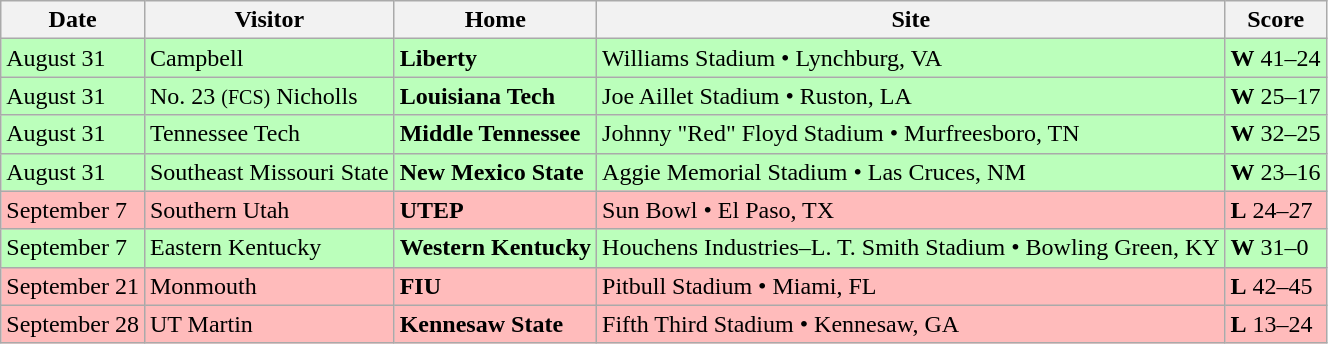<table class="wikitable">
<tr>
<th>Date</th>
<th>Visitor</th>
<th>Home</th>
<th>Site</th>
<th>Score</th>
</tr>
<tr style="background:#bfb;">
<td>August 31</td>
<td>Campbell</td>
<td><strong>Liberty</strong></td>
<td>Williams Stadium • Lynchburg, VA</td>
<td><strong>W</strong> 41–24</td>
</tr>
<tr style="background:#bfb;">
<td>August 31</td>
<td>No. 23 <small>(FCS)</small> Nicholls</td>
<td><strong>Louisiana Tech</strong></td>
<td>Joe Aillet Stadium • Ruston, LA</td>
<td><strong>W</strong> 25–17</td>
</tr>
<tr style="background:#bfb;">
<td>August 31</td>
<td>Tennessee Tech</td>
<td><strong>Middle Tennessee</strong></td>
<td>Johnny "Red" Floyd Stadium • Murfreesboro, TN</td>
<td><strong>W</strong> 32–25</td>
</tr>
<tr style="background:#bfb;">
<td>August 31</td>
<td>Southeast Missouri State</td>
<td><strong>New Mexico State</strong></td>
<td>Aggie Memorial Stadium • Las Cruces, NM</td>
<td><strong>W</strong> 23–16</td>
</tr>
<tr style="background:#fbb;">
<td>September 7</td>
<td>Southern Utah</td>
<td><strong>UTEP</strong></td>
<td>Sun Bowl • El Paso, TX</td>
<td><strong>L</strong> 24–27</td>
</tr>
<tr style="background:#bfb;">
<td>September 7</td>
<td>Eastern Kentucky</td>
<td><strong>Western Kentucky</strong></td>
<td>Houchens Industries–L. T. Smith Stadium • Bowling Green, KY</td>
<td><strong>W</strong> 31–0</td>
</tr>
<tr style="background:#fbb;">
<td>September 21</td>
<td>Monmouth</td>
<td><strong>FIU</strong></td>
<td>Pitbull Stadium • Miami, FL</td>
<td><strong>L</strong> 42–45</td>
</tr>
<tr style="background:#fbb;">
<td>September 28</td>
<td>UT Martin</td>
<td><strong>Kennesaw State</strong></td>
<td>Fifth Third Stadium • Kennesaw, GA</td>
<td><strong>L</strong> 13–24</td>
</tr>
</table>
